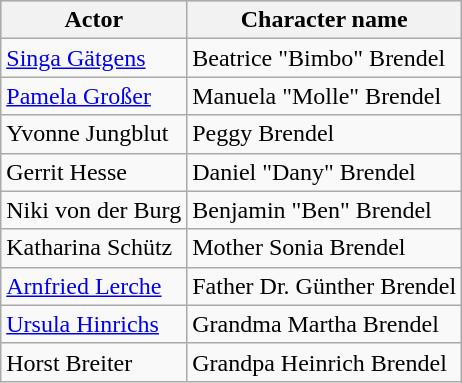<table class="wikitable">
<tr style="background:#ADD8E6">
<th>Actor</th>
<th>Character name</th>
</tr>
<tr>
<td><a href='#'>Singa Gätgens</a></td>
<td>Beatrice "Bimbo" Brendel</td>
</tr>
<tr>
<td><a href='#'>Pamela Großer</a></td>
<td>Manuela "Molle" Brendel</td>
</tr>
<tr>
<td>Yvonne Jungblut</td>
<td>Peggy Brendel</td>
</tr>
<tr>
<td>Gerrit Hesse</td>
<td>Daniel "Dany" Brendel</td>
</tr>
<tr>
<td>Niki von der Burg</td>
<td>Benjamin "Ben" Brendel</td>
</tr>
<tr>
<td>Katharina Schütz</td>
<td>Mother Sonia Brendel</td>
</tr>
<tr>
<td><a href='#'>Arnfried Lerche</a></td>
<td>Father Dr. Günther Brendel</td>
</tr>
<tr>
<td><a href='#'>Ursula Hinrichs</a></td>
<td>Grandma Martha Brendel</td>
</tr>
<tr>
<td>Horst Breiter</td>
<td>Grandpa Heinrich Brendel</td>
</tr>
</table>
